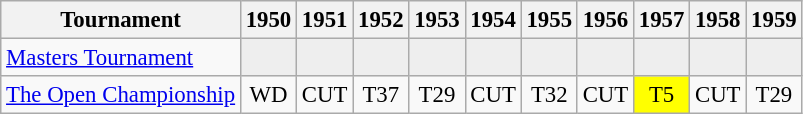<table class="wikitable" style="font-size:95%;text-align:center;">
<tr>
<th>Tournament</th>
<th>1950</th>
<th>1951</th>
<th>1952</th>
<th>1953</th>
<th>1954</th>
<th>1955</th>
<th>1956</th>
<th>1957</th>
<th>1958</th>
<th>1959</th>
</tr>
<tr>
<td align="left"><a href='#'>Masters Tournament</a></td>
<td style="background:#eeeeee;"></td>
<td style="background:#eeeeee;"></td>
<td style="background:#eeeeee;"></td>
<td style="background:#eeeeee;"></td>
<td style="background:#eeeeee;"></td>
<td style="background:#eeeeee;"></td>
<td style="background:#eeeeee;"></td>
<td style="background:#eeeeee;"></td>
<td style="background:#eeeeee;"></td>
<td style="background:#eeeeee;"></td>
</tr>
<tr>
<td align="left"><a href='#'>The Open Championship</a></td>
<td>WD</td>
<td>CUT</td>
<td>T37</td>
<td>T29</td>
<td>CUT</td>
<td>T32</td>
<td>CUT</td>
<td style="background:yellow;">T5</td>
<td>CUT</td>
<td>T29</td>
</tr>
</table>
